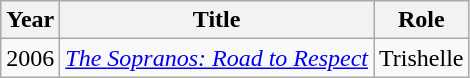<table class="wikitable sortable">
<tr>
<th>Year</th>
<th>Title</th>
<th class="unsortable">Role</th>
</tr>
<tr>
<td>2006</td>
<td><em><a href='#'>The Sopranos: Road to Respect</a></em></td>
<td>Trishelle</td>
</tr>
</table>
